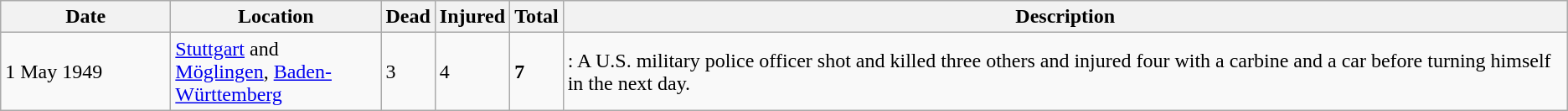<table class="wikitable sortable">
<tr>
<th scope="col" style="width: 8rem;">Date</th>
<th scope="col" style="width: 10rem;">Location</th>
<th data-sort-type=number>Dead</th>
<th data-sort-type=number>Injured</th>
<th data-sort-type=number>Total</th>
<th class=unsortable>Description</th>
</tr>
<tr>
<td>1 May 1949</td>
<td><a href='#'>Stuttgart</a> and <a href='#'>Möglingen</a>, <a href='#'>Baden-Württemberg</a></td>
<td>3</td>
<td>4</td>
<td><strong>7</strong></td>
<td>: A U.S. military police officer shot and killed three others and injured four with a carbine and a car before turning himself in the next day.</td>
</tr>
</table>
